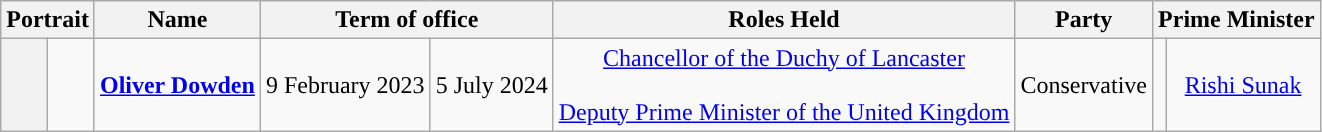<table class="wikitable" style="text-align:center">
<tr>
<th colspan=2>Portrait</th>
<th>Name<br></th>
<th colspan=2>Term of office</th>
<th>Roles Held</th>
<th>Party</th>
<th colspan=2>Prime Minister</th>
</tr>
<tr>
<th style="background-color: "></th>
<td></td>
<td><strong><a href='#'>Oliver Dowden</a></strong><br></td>
<td>9 February 2023</td>
<td>5 July 2024</td>
<td><a href='#'>Chancellor of the Duchy of Lancaster</a><br><br><a href='#'>Deputy Prime Minister of the United Kingdom</a><br></td>
<td>Conservative</td>
<td style="background-color: "></td>
<td><a href='#'>Rishi Sunak</a></td>
</tr>
</table>
